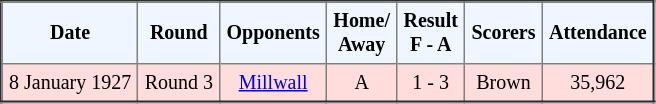<table border="2" cellpadding="4" style="border-collapse:collapse; text-align:center; font-size:smaller;">
<tr style="background:#f0f6ff;">
<th><strong>Date</strong></th>
<th><strong>Round</strong></th>
<th><strong>Opponents</strong></th>
<th><strong>Home/<br>Away</strong></th>
<th><strong>Result<br>F - A</strong></th>
<th><strong>Scorers</strong></th>
<th><strong>Attendance</strong></th>
</tr>
<tr bgcolor="#ffdddd">
<td>8 January 1927</td>
<td>Round 3</td>
<td><a href='#'>Millwall</a></td>
<td>A</td>
<td>1 - 3</td>
<td>Brown</td>
<td>35,962</td>
</tr>
</table>
